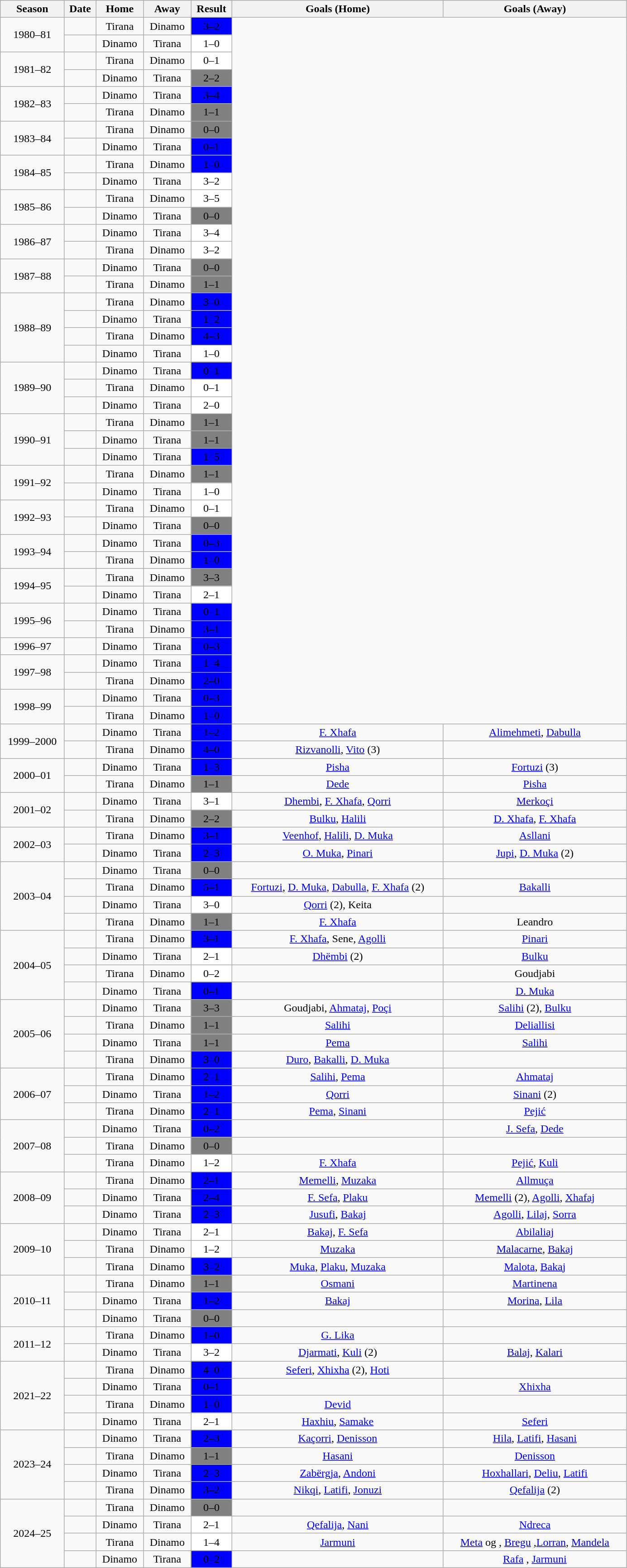<table class="wikitable" width=73% style="text-align: center;font-size:100%;">
<tr>
<th>Season</th>
<th>Date</th>
<th>Home</th>
<th>Away</th>
<th>Result</th>
<th>Goals (Home)</th>
<th>Goals (Away)</th>
</tr>
<tr>
<td rowspan=2>1980–81</td>
<td></td>
<td>Tirana</td>
<td>Dinamo</td>
<td bgcolor=0000FF><span>3–2</span></td>
</tr>
<tr>
<td></td>
<td>Dinamo</td>
<td>Tirana</td>
<td bgcolor=FFFFFF><span>1–0</span></td>
</tr>
<tr>
<td rowspan=2>1981–82</td>
<td></td>
<td>Tirana</td>
<td>Dinamo</td>
<td bgcolor=FFFFFF><span>0–1</span></td>
</tr>
<tr>
<td></td>
<td>Dinamo</td>
<td>Tirana</td>
<td bgcolor=808080>2–2</td>
</tr>
<tr>
<td rowspan=2>1982–83</td>
<td></td>
<td>Dinamo</td>
<td>Tirana</td>
<td bgcolor=0000FF><span>3–4</span></td>
</tr>
<tr>
<td></td>
<td>Tirana</td>
<td>Dinamo</td>
<td bgcolor=808080>1–1</td>
</tr>
<tr>
<td rowspan=2>1983–84</td>
<td></td>
<td>Tirana</td>
<td>Dinamo</td>
<td bgcolor=808080>0–0</td>
</tr>
<tr>
<td></td>
<td>Dinamo</td>
<td>Tirana</td>
<td bgcolor=0000FF><span>0–1</span></td>
</tr>
<tr>
<td rowspan=2>1984–85</td>
<td></td>
<td>Tirana</td>
<td>Dinamo</td>
<td bgcolor=0000FF><span>1–0</span></td>
</tr>
<tr>
<td></td>
<td>Dinamo</td>
<td>Tirana</td>
<td bgcolor=FFFFFF><span>3–2</span></td>
</tr>
<tr>
<td rowspan=2>1985–86</td>
<td></td>
<td>Tirana</td>
<td>Dinamo</td>
<td bgcolor=FFFFFF><span>3–5</span></td>
</tr>
<tr>
<td></td>
<td>Dinamo</td>
<td>Tirana</td>
<td bgcolor=808080>0–0</td>
</tr>
<tr>
<td rowspan=2>1986–87</td>
<td></td>
<td>Dinamo</td>
<td>Tirana</td>
<td bgcolor=FFFFFF><span>3–4</span></td>
</tr>
<tr>
<td></td>
<td>Tirana</td>
<td>Dinamo</td>
<td bgcolor=FFFFFF><span>3–2</span></td>
</tr>
<tr>
<td rowspan=2>1987–88</td>
<td></td>
<td>Dinamo</td>
<td>Tirana</td>
<td bgcolor=808080>0–0</td>
</tr>
<tr>
<td></td>
<td>Tirana</td>
<td>Dinamo</td>
<td bgcolor=808080>1–1</td>
</tr>
<tr>
<td rowspan=4>1988–89</td>
<td></td>
<td>Tirana</td>
<td>Dinamo</td>
<td bgcolor=0000FF><span>3–0</span></td>
</tr>
<tr>
<td></td>
<td>Dinamo</td>
<td>Tirana</td>
<td bgcolor=0000FF><span>1–2</span></td>
</tr>
<tr>
<td></td>
<td>Tirana</td>
<td>Dinamo</td>
<td bgcolor=0000FF><span>4–3</span></td>
</tr>
<tr>
<td></td>
<td>Dinamo</td>
<td>Tirana</td>
<td bgcolor=FFFFFF><span>1–0</span></td>
</tr>
<tr>
<td rowspan=3>1989–90</td>
<td></td>
<td>Dinamo</td>
<td>Tirana</td>
<td bgcolor=0000FF><span>0–1</span></td>
</tr>
<tr>
<td></td>
<td>Tirana</td>
<td>Dinamo</td>
<td bgcolor=FFFFFF><span>0–1</span></td>
</tr>
<tr>
<td></td>
<td>Dinamo</td>
<td>Tirana</td>
<td bgcolor=FFFFFF><span>2–0</span></td>
</tr>
<tr>
<td rowspan=3>1990–91</td>
<td></td>
<td>Tirana</td>
<td>Dinamo</td>
<td bgcolor=808080>1–1</td>
</tr>
<tr>
<td></td>
<td>Dinamo</td>
<td>Tirana</td>
<td bgcolor=808080>1–1</td>
</tr>
<tr>
<td></td>
<td>Dinamo</td>
<td>Tirana</td>
<td bgcolor=0000FF><span>1–5</span></td>
</tr>
<tr>
<td rowspan=2>1991–92</td>
<td></td>
<td>Tirana</td>
<td>Dinamo</td>
<td bgcolor=808080>1–1</td>
</tr>
<tr>
<td></td>
<td>Dinamo</td>
<td>Tirana</td>
<td bgcolor=FFFFFF><span>1–0</span></td>
</tr>
<tr>
<td rowspan=2>1992–93</td>
<td></td>
<td>Tirana</td>
<td>Dinamo</td>
<td bgcolor=FFFFFF><span>0–1</span></td>
</tr>
<tr>
<td></td>
<td>Dinamo</td>
<td>Tirana</td>
<td bgcolor=808080>0–0</td>
</tr>
<tr>
<td rowspan=2>1993–94</td>
<td></td>
<td>Dinamo</td>
<td>Tirana</td>
<td bgcolor=0000FF><span>0–3</span></td>
</tr>
<tr>
<td></td>
<td>Tirana</td>
<td>Dinamo</td>
<td bgcolor=0000FF><span>1–0</span></td>
</tr>
<tr>
<td rowspan=2>1994–95</td>
<td></td>
<td>Tirana</td>
<td>Dinamo</td>
<td bgcolor=808080>3–3</td>
</tr>
<tr>
<td></td>
<td>Dinamo</td>
<td>Tirana</td>
<td bgcolor=FFFFFF><span>2–1</span></td>
</tr>
<tr>
<td rowspan=2>1995–96</td>
<td></td>
<td>Dinamo</td>
<td>Tirana</td>
<td bgcolor=0000FF><span>0–1</span></td>
</tr>
<tr>
<td></td>
<td>Tirana</td>
<td>Dinamo</td>
<td bgcolor=0000FF><span>3–1</span></td>
</tr>
<tr>
<td rowspan=1>1996–97</td>
<td></td>
<td>Dinamo</td>
<td>Tirana</td>
<td bgcolor=0000FF><span>0–3</span></td>
</tr>
<tr>
<td rowspan=2>1997–98</td>
<td></td>
<td>Dinamo</td>
<td>Tirana</td>
<td bgcolor=0000FF><span>1–4</span></td>
</tr>
<tr>
<td></td>
<td>Tirana</td>
<td>Dinamo</td>
<td bgcolor=0000FF><span>2–0</span></td>
</tr>
<tr>
<td rowspan=2>1998–99</td>
<td></td>
<td>Dinamo</td>
<td>Tirana</td>
<td bgcolor=0000FF><span>0–3</span></td>
</tr>
<tr>
<td></td>
<td>Tirana</td>
<td>Dinamo</td>
<td bgcolor=0000FF><span>1–0</span></td>
</tr>
<tr>
<td rowspan=2>1999–2000</td>
<td></td>
<td>Dinamo</td>
<td>Tirana</td>
<td bgcolor=0000FF><span>1–2</span></td>
<td><a href='#'>F. Xhafa</a></td>
<td><a href='#'>Alimehmeti</a>, <a href='#'>Dabulla</a></td>
</tr>
<tr>
<td></td>
<td>Tirana</td>
<td>Dinamo</td>
<td bgcolor=0000FF><span>4–0</span></td>
<td><a href='#'>Rizvanolli</a>, <a href='#'>Vito</a> (3)</td>
<td></td>
</tr>
<tr>
<td rowspan=2>2000–01</td>
<td></td>
<td>Dinamo</td>
<td>Tirana</td>
<td bgcolor=0000FF><span>1–3</span></td>
<td><a href='#'>Pisha</a></td>
<td><a href='#'>Fortuzi</a> (3)</td>
</tr>
<tr>
<td></td>
<td>Tirana</td>
<td>Dinamo</td>
<td bgcolor=808080>1–1</td>
<td><a href='#'>Dede</a></td>
<td><a href='#'>Pisha</a></td>
</tr>
<tr>
<td rowspan=2>2001–02</td>
<td></td>
<td>Dinamo</td>
<td>Tirana</td>
<td bgcolor=FFFFFF><span>3–1</span></td>
<td><a href='#'>Dhembi</a>, <a href='#'>F. Xhafa</a>, <a href='#'>Qorri</a></td>
<td><a href='#'>Merkoçi</a></td>
</tr>
<tr>
<td></td>
<td>Tirana</td>
<td>Dinamo</td>
<td bgcolor=808080>2–2</td>
<td><a href='#'>Bulku</a>, <a href='#'>Halili</a></td>
<td><a href='#'>D. Xhafa</a>, <a href='#'>F. Xhafa</a></td>
</tr>
<tr>
<td rowspan=2>2002–03</td>
<td></td>
<td>Tirana</td>
<td>Dinamo</td>
<td bgcolor=0000FF><span>3–1</span></td>
<td><a href='#'>Veenhof</a>, <a href='#'>Halili</a>, <a href='#'>D. Muka</a></td>
<td><a href='#'>Asllani</a></td>
</tr>
<tr>
<td></td>
<td>Dinamo</td>
<td>Tirana</td>
<td bgcolor=0000FF><span>2–3</span></td>
<td><a href='#'>O. Muka</a>, <a href='#'>Pinari</a></td>
<td><a href='#'>Jupi</a>, <a href='#'>D. Muka</a> (2)</td>
</tr>
<tr>
<td rowspan=4>2003–04</td>
<td></td>
<td>Dinamo</td>
<td>Tirana</td>
<td bgcolor=808080>0–0</td>
<td></td>
<td></td>
</tr>
<tr>
<td></td>
<td>Tirana</td>
<td>Dinamo</td>
<td bgcolor=0000FF><span>5–1</span></td>
<td><a href='#'>Fortuzi</a>, <a href='#'>D. Muka</a>, <a href='#'>Dabulla</a>, <a href='#'>F. Xhafa</a> (2)</td>
<td><a href='#'>Bakalli</a></td>
</tr>
<tr>
<td></td>
<td>Dinamo</td>
<td>Tirana</td>
<td bgcolor=FFFFFF><span>3–0</span></td>
<td><a href='#'>Qorri</a> (2), Keita</td>
<td></td>
</tr>
<tr>
<td></td>
<td>Tirana</td>
<td>Dinamo</td>
<td bgcolor=808080>1–1</td>
<td><a href='#'>F. Xhafa</a></td>
<td>Leandro</td>
</tr>
<tr>
<td rowspan=4>2004–05</td>
<td></td>
<td>Tirana</td>
<td>Dinamo</td>
<td bgcolor=0000FF><span>3–1</span></td>
<td><a href='#'>F. Xhafa</a>, Sene, <a href='#'>Agolli</a></td>
<td><a href='#'>Pinari</a></td>
</tr>
<tr>
<td></td>
<td>Dinamo</td>
<td>Tirana</td>
<td bgcolor=FFFFFF><span>2–1</span></td>
<td><a href='#'>Dhëmbi</a> (2)</td>
<td><a href='#'>Bulku</a></td>
</tr>
<tr>
<td></td>
<td>Tirana</td>
<td>Dinamo</td>
<td bgcolor=FFFFFF><span>0–2</span></td>
<td></td>
<td>Goudjabi</td>
</tr>
<tr>
<td></td>
<td>Dinamo</td>
<td>Tirana</td>
<td bgcolor=0000FF><span>0–1</span></td>
<td></td>
<td><a href='#'>D. Muka</a></td>
</tr>
<tr>
<td rowspan=4>2005–06</td>
<td></td>
<td>Dinamo</td>
<td>Tirana</td>
<td bgcolor=808080>3–3</td>
<td>Goudjabi, <a href='#'>Ahmataj</a>, <a href='#'>Poçi</a></td>
<td><a href='#'>Salihi</a> (2), <a href='#'>Bulku</a></td>
</tr>
<tr>
<td></td>
<td>Tirana</td>
<td>Dinamo</td>
<td bgcolor=808080>1–1</td>
<td><a href='#'>Salihi</a></td>
<td><a href='#'>Deliallisi</a></td>
</tr>
<tr>
<td></td>
<td>Dinamo</td>
<td>Tirana</td>
<td bgcolor=808080>1–1</td>
<td><a href='#'>Pema</a></td>
<td><a href='#'>Salihi</a></td>
</tr>
<tr>
<td></td>
<td>Tirana</td>
<td>Dinamo</td>
<td bgcolor=0000FF><span>3–0</span></td>
<td><a href='#'>Duro</a>, <a href='#'>Bakalli</a>, <a href='#'>D. Muka</a></td>
<td></td>
</tr>
<tr>
<td rowspan=3>2006–07</td>
<td></td>
<td>Tirana</td>
<td>Dinamo</td>
<td bgcolor=0000FF><span>2–1</span></td>
<td><a href='#'>Salihi</a>, <a href='#'>Pema</a></td>
<td><a href='#'>Ahmataj</a></td>
</tr>
<tr>
<td></td>
<td>Dinamo</td>
<td>Tirana</td>
<td bgcolor=0000FF><span>1–2</span></td>
<td><a href='#'>Qorri</a></td>
<td><a href='#'>Sinani</a> (2)</td>
</tr>
<tr>
<td></td>
<td>Tirana</td>
<td>Dinamo</td>
<td bgcolor=0000FF><span>2–1</span></td>
<td><a href='#'>Pema</a>, <a href='#'>Sinani</a></td>
<td><a href='#'>Pejić</a></td>
</tr>
<tr>
<td rowspan=3>2007–08</td>
<td></td>
<td>Dinamo</td>
<td>Tirana</td>
<td bgcolor=0000FF><span>0–2</span></td>
<td></td>
<td><a href='#'>J. Sefa</a>, <a href='#'>Dede</a></td>
</tr>
<tr>
<td></td>
<td>Tirana</td>
<td>Dinamo</td>
<td bgcolor=808080>0–0</td>
<td></td>
<td></td>
</tr>
<tr>
<td></td>
<td>Tirana</td>
<td>Dinamo</td>
<td bgcolor=FFFFFF><span>1–2</span></td>
<td><a href='#'>F. Xhafa</a></td>
<td><a href='#'>Pejić</a>, <a href='#'>Kuli</a></td>
</tr>
<tr>
<td rowspan=3>2008–09</td>
<td></td>
<td>Tirana</td>
<td>Dinamo</td>
<td bgcolor=0000FF><span>2–1</span></td>
<td><a href='#'>Memelli</a>, <a href='#'>Muzaka</a></td>
<td><a href='#'>Allmuça</a></td>
</tr>
<tr>
<td></td>
<td>Dinamo</td>
<td>Tirana</td>
<td bgcolor=0000FF><span>2–4</span></td>
<td><a href='#'>F. Sefa</a>, <a href='#'>Plaku</a></td>
<td><a href='#'>Memelli</a> (2), <a href='#'>Agolli</a>, <a href='#'>Xhafaj</a></td>
</tr>
<tr>
<td></td>
<td>Dinamo</td>
<td>Tirana</td>
<td bgcolor=0000FF><span>2–3</span></td>
<td><a href='#'>Jusufi</a>, <a href='#'>Bakaj</a></td>
<td><a href='#'>Agolli</a>, <a href='#'>Lilaj</a>, <a href='#'>Sorra</a></td>
</tr>
<tr>
<td rowspan=3>2009–10</td>
<td></td>
<td>Dinamo</td>
<td>Tirana</td>
<td bgcolor=FFFFFF><span>2–1</span></td>
<td><a href='#'>Bakaj</a>, <a href='#'>F. Sefa</a></td>
<td><a href='#'>Abilaliaj</a></td>
</tr>
<tr>
<td></td>
<td>Tirana</td>
<td>Dinamo</td>
<td bgcolor=FFFFFF><span>1–2</span></td>
<td><a href='#'>Muzaka</a></td>
<td><a href='#'>Malacarne</a>, <a href='#'>Bakaj</a></td>
</tr>
<tr>
<td></td>
<td>Tirana</td>
<td>Dinamo</td>
<td bgcolor=0000FF><span>3–2</span></td>
<td><a href='#'>Muka</a>, <a href='#'>Plaku</a>, <a href='#'>Muzaka</a></td>
<td><a href='#'>Malota</a>, <a href='#'>Bakaj</a></td>
</tr>
<tr>
<td rowspan=3>2010–11</td>
<td></td>
<td>Tirana</td>
<td>Dinamo</td>
<td bgcolor=808080>1–1</td>
<td><a href='#'>Osmani</a></td>
<td><a href='#'>Martinena</a></td>
</tr>
<tr>
<td></td>
<td>Dinamo</td>
<td>Tirana</td>
<td bgcolor=0000FF><span>1–2</span></td>
<td><a href='#'>Bakaj</a></td>
<td><a href='#'>Morina</a>, <a href='#'>Lila</a></td>
</tr>
<tr>
<td></td>
<td>Dinamo</td>
<td>Tirana</td>
<td bgcolor=808080>0–0</td>
<td></td>
<td></td>
</tr>
<tr>
<td rowspan=2>2011–12</td>
<td></td>
<td>Tirana</td>
<td>Dinamo</td>
<td bgcolor=0000FF><span>1–0</span></td>
<td><a href='#'>G. Lika</a></td>
<td></td>
</tr>
<tr>
<td></td>
<td>Dinamo</td>
<td>Tirana</td>
<td bgcolor=FFFFFF><span>3–2</span></td>
<td><a href='#'>Djarmati</a>, <a href='#'>Kuli</a> (2)</td>
<td><a href='#'>Balaj</a>, <a href='#'>Kalari</a></td>
</tr>
<tr>
<td rowspan=4>2021–22</td>
<td></td>
<td>Tirana</td>
<td>Dinamo</td>
<td bgcolor=0000FF><span>4–0</span></td>
<td><a href='#'>Seferi</a>, <a href='#'>Xhixha</a> (2), <a href='#'>Hoti</a></td>
<td></td>
</tr>
<tr>
<td></td>
<td>Dinamo</td>
<td>Tirana</td>
<td bgcolor=0000FF><span>0–1</span></td>
<td></td>
<td><a href='#'>Xhixha</a></td>
</tr>
<tr>
<td></td>
<td>Tirana</td>
<td>Dinamo</td>
<td bgcolor=0000FF><span>1–0</span></td>
<td><a href='#'>Devid</a></td>
<td></td>
</tr>
<tr>
<td></td>
<td>Dinamo</td>
<td>Tirana</td>
<td bgcolor=FFFFFF><span>2–1</span></td>
<td><a href='#'>Haxhiu</a>, <a href='#'>Samake</a></td>
<td><a href='#'>Seferi</a></td>
</tr>
<tr>
<td rowspan=4>2023–24</td>
<td></td>
<td>Dinamo</td>
<td>Tirana</td>
<td bgcolor=0000FF><span>2–3</span></td>
<td><a href='#'>Kaçorri</a>, <a href='#'>Denisson</a></td>
<td><a href='#'>Hila</a>, <a href='#'>Latifi</a>, <a href='#'>Hasani</a></td>
</tr>
<tr>
<td></td>
<td>Tirana</td>
<td>Dinamo</td>
<td bgcolor=808080>1–1</td>
<td><a href='#'>Hasani</a></td>
<td><a href='#'>Denisson</a></td>
</tr>
<tr>
<td></td>
<td>Dinamo</td>
<td>Tirana</td>
<td bgcolor=0000FF><span>2–3</span></td>
<td><a href='#'>Zabërgja</a>, <a href='#'>Andoni</a></td>
<td><a href='#'>Hoxhallari</a>, <a href='#'>Deliu</a>, <a href='#'>Latifi</a></td>
</tr>
<tr>
<td></td>
<td>Tirana</td>
<td>Dinamo</td>
<td bgcolor=0000FF><span>3–2</span></td>
<td><a href='#'>Nikqi</a>, <a href='#'>Latifi</a>, <a href='#'>Jonuzi</a></td>
<td><a href='#'>Qefalija</a> (2)</td>
</tr>
<tr>
<td rowspan=4>2024–25</td>
<td></td>
<td>Tirana</td>
<td>Dinamo</td>
<td bgcolor=808080>0–0</td>
<td></td>
<td></td>
</tr>
<tr>
<td></td>
<td>Dinamo</td>
<td>Tirana</td>
<td bgcolor=FFFFFF><span>2–1</span></td>
<td><a href='#'>Qefalija</a>, <a href='#'>Nani</a></td>
<td><a href='#'>Ndreca</a></td>
</tr>
<tr>
<td></td>
<td>Tirana</td>
<td>Dinamo</td>
<td bgcolor=FFFFFF><span>1–4</span></td>
<td><a href='#'>Jarmuni</a></td>
<td><a href='#'>Meta</a> og , <a href='#'>Bregu</a> ,<a href='#'>Lorran</a>, <a href='#'>Mandela</a></td>
</tr>
<tr>
<td></td>
<td>Dinamo</td>
<td>Tirana</td>
<td bgcolor=0000FF><span>0–2</span></td>
<td></td>
<td><a href='#'>Rafa</a> , <a href='#'>Jarmuni</a></td>
</tr>
</table>
